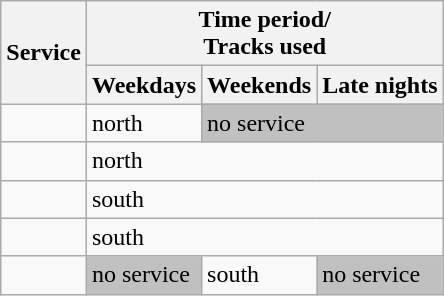<table class="wikitable">
<tr>
<th rowspan=2>Service</th>
<th colspan=3>Time period/<br>Tracks used</th>
</tr>
<tr>
<th>Weekdays</th>
<th>Weekends</th>
<th>Late nights</th>
</tr>
<tr>
<td></td>
<td>north</td>
<td colspan=2 bgcolor=silver>no service</td>
</tr>
<tr>
<td></td>
<td colspan=3>north</td>
</tr>
<tr>
<td></td>
<td colspan=3>south</td>
</tr>
<tr>
<td></td>
<td colspan=3>south</td>
</tr>
<tr>
<td></td>
<td bgcolor=silver>no service</td>
<td>south</td>
<td bgcolor=silver>no service</td>
</tr>
</table>
